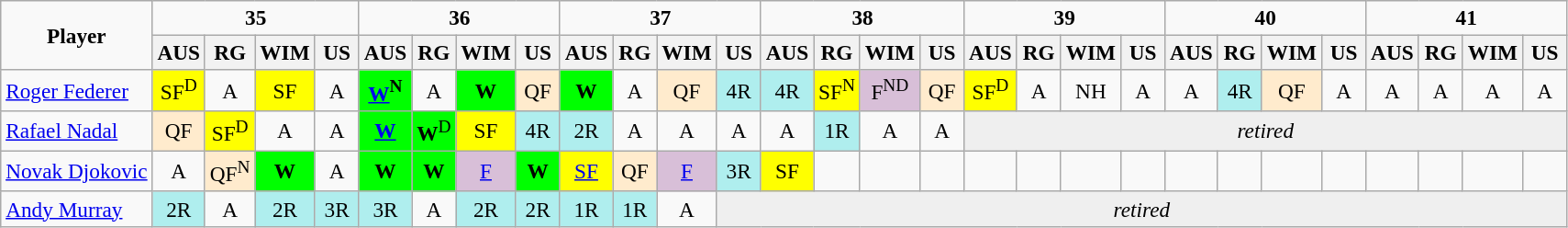<table class="wikitable" style="text-align:center;font-size:97%">
<tr>
<td colspan="1" rowspan="2"><strong>Player</strong></td>
<td colspan=4><strong>35</strong></td>
<td colspan=4><strong>36</strong></td>
<td colspan=4><strong>37</strong></td>
<td colspan=4><strong>38</strong></td>
<td colspan=4><strong>39</strong></td>
<td colspan=4><strong>40</strong></td>
<td colspan=4><strong>41</strong></td>
</tr>
<tr>
<th width="25">AUS</th>
<th width="25">RG</th>
<th width="25">WIM</th>
<th width="25">US</th>
<th width="25">AUS</th>
<th width="25">RG</th>
<th width="25">WIM</th>
<th width="25">US</th>
<th width="25">AUS</th>
<th width="25">RG</th>
<th width="25">WIM</th>
<th width="25">US</th>
<th width="25">AUS</th>
<th width="25">RG</th>
<th width="25">WIM</th>
<th width="25">US</th>
<th width="25">AUS</th>
<th width="25">RG</th>
<th width="25">WIM</th>
<th width="25">US</th>
<th width="25">AUS</th>
<th width="25">RG</th>
<th width="25">WIM</th>
<th width="25">US</th>
<th width="25">AUS</th>
<th width="25">RG</th>
<th width="25">WIM</th>
<th width="25">US</th>
</tr>
<tr>
<td style="text-align:left "> <a href='#'>Roger Federer</a></td>
<td bgcolor=yellow>SF<sup>D</sup></td>
<td>A</td>
<td bgcolor=yellow>SF</td>
<td>A</td>
<td bgcolor=lime><strong><a href='#'>W</a><sup>N</sup></strong></td>
<td>A</td>
<td bgcolor=lime><strong>W</strong></td>
<td bgcolor="#ffebcd">QF</td>
<td bgcolor=lime><strong>W</strong></td>
<td>A</td>
<td bgcolor="#ffebcd">QF</td>
<td bgcolor="#afeeee">4R</td>
<td bgcolor="#afeeee">4R</td>
<td bgcolor="yellow">SF<sup>N</sup></td>
<td bgcolor=thistle>F<sup>ND</sup></td>
<td bgcolor="#ffebcd">QF</td>
<td bgcolor=yellow>SF<sup>D</sup></td>
<td>A</td>
<td>NH</td>
<td>A</td>
<td>A</td>
<td bgcolor="#afeeee">4R</td>
<td bgcolor="#ffebcd">QF</td>
<td>A</td>
<td>A</td>
<td>A</td>
<td>A</td>
<td>A</td>
</tr>
<tr>
<td style="text-align:left "> <a href='#'>Rafael Nadal</a></td>
<td bgcolor="ffebcd">QF</td>
<td bgcolor="yellow">SF<sup>D</sup></td>
<td>A</td>
<td>A</td>
<td bgcolor=lime><strong><a href='#'>W</a></strong></td>
<td bgcolor=lime><strong>W</strong><sup>D</sup></td>
<td bgcolor="yellow">SF</td>
<td style="background:#afeeee;">4R</td>
<td style="background:#afeeee;">2R</td>
<td>A</td>
<td>A</td>
<td>A</td>
<td>A</td>
<td style="background:#afeeee;">1R</td>
<td>A</td>
<td>A</td>
<td bgcolor=efefef colspan=12><em>retired</em></td>
</tr>
<tr>
<td style="text-align:left "> <a href='#'>Novak Djokovic</a></td>
<td>A</td>
<td bgcolor="#ffebcd">QF<sup>N</sup></td>
<td bgcolor=lime><strong>W</strong></td>
<td>A</td>
<td bgcolor=lime><strong>W</strong></td>
<td bgcolor=lime><strong>W</strong></td>
<td bgcolor=thistle><a href='#'>F</a></td>
<td bgcolor=lime><strong>W</strong></td>
<td bgcolor="yellow"><a href='#'>SF</a></td>
<td bgcolor="#ffebcd">QF</td>
<td bgcolor=thistle><a href='#'>F</a></td>
<td style="background:#afeeee;">3R</td>
<td bgcolor="yellow">SF</td>
<td></td>
<td></td>
<td></td>
<td></td>
<td></td>
<td></td>
<td></td>
<td></td>
<td></td>
<td></td>
<td></td>
<td></td>
<td></td>
<td></td>
<td></td>
</tr>
<tr>
<td style="text-align:left "> <a href='#'>Andy Murray</a></td>
<td style="background:#afeeee;">2R</td>
<td>A</td>
<td style="background:#afeeee;">2R</td>
<td style="background:#afeeee;">3R</td>
<td style="background:#afeeee;">3R</td>
<td>A</td>
<td style="background:#afeeee;">2R</td>
<td style="background:#afeeee;">2R</td>
<td style="background:#afeeee;">1R</td>
<td style="background:#afeeee;">1R</td>
<td>A</td>
<td bgcolor=efefef colspan=17><em>retired</em></td>
</tr>
</table>
